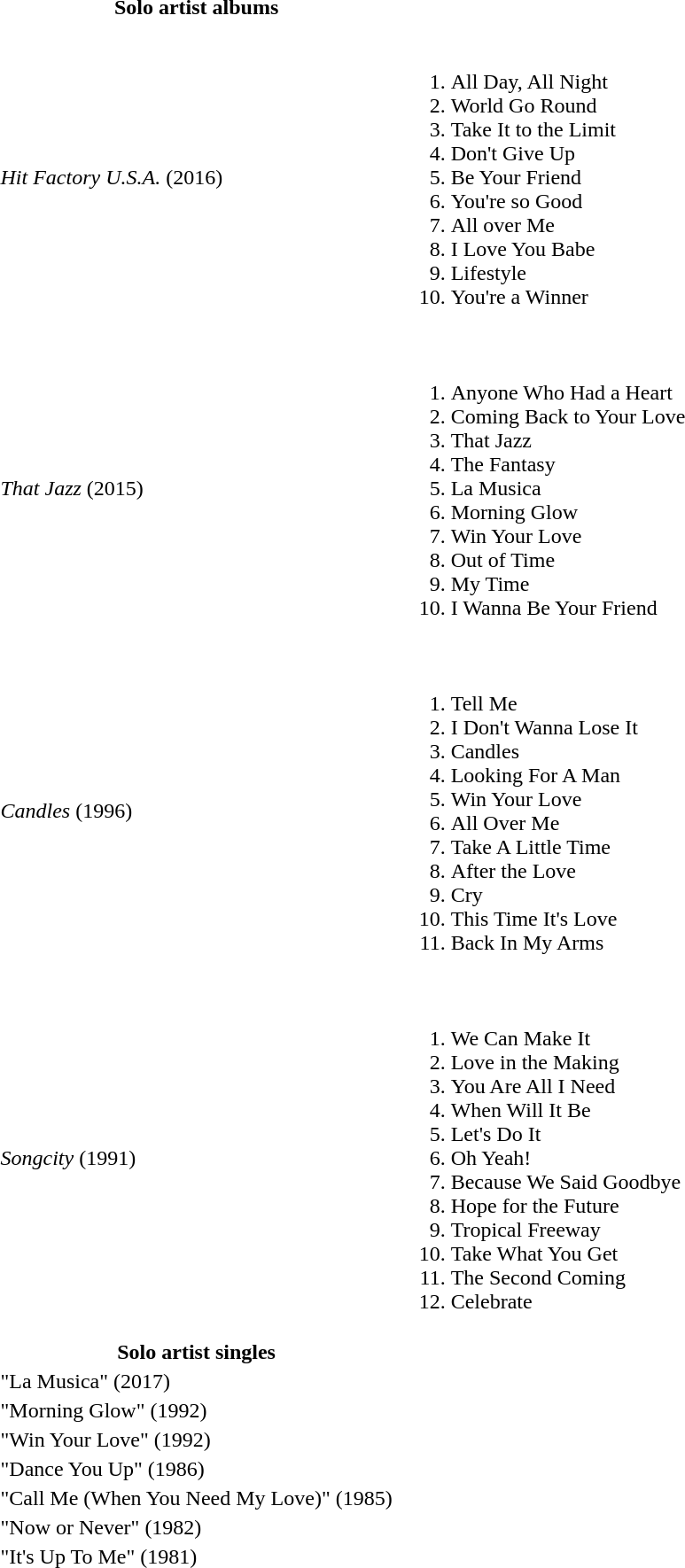<table>
<tr>
<th>Solo artist albums</th>
<th></th>
</tr>
<tr>
<td><em>Hit Factory U.S.A.</em> (2016)</td>
<td><br><ol><li>All Day, All Night</li><li>World Go Round</li><li>Take It to the Limit</li><li>Don't Give Up</li><li>Be Your Friend</li><li>You're so Good</li><li>All over Me</li><li>I Love You Babe</li><li>Lifestyle</li><li>You're a Winner</li></ol></td>
</tr>
<tr>
<td><em>That Jazz</em> (2015)</td>
<td><br><ol><li>Anyone Who Had a Heart</li><li>Coming Back to Your Love</li><li>That Jazz</li><li>The Fantasy</li><li>La Musica</li><li>Morning Glow</li><li>Win Your Love</li><li>Out of Time</li><li>My Time</li><li>I Wanna Be Your Friend</li></ol></td>
</tr>
<tr>
<td><em>Candles</em> (1996)</td>
<td><br><ol><li>Tell Me</li><li>I Don't Wanna Lose It</li><li>Candles</li><li>Looking For A Man</li><li>Win Your Love</li><li>All Over Me</li><li>Take A Little Time</li><li>After the Love</li><li>Cry</li><li>This Time It's Love</li><li>Back In My Arms</li></ol></td>
</tr>
<tr>
<td><em>Songcity</em> (1991)</td>
<td><br><ol><li>We Can Make It</li><li>Love in the Making</li><li>You Are All I Need</li><li>When Will It Be</li><li>Let's Do It</li><li>Oh Yeah!</li><li>Because We Said Goodbye</li><li>Hope for the Future</li><li>Tropical Freeway</li><li>Take What You Get</li><li>The Second Coming</li><li>Celebrate</li></ol></td>
</tr>
<tr>
<th>Solo artist singles</th>
<td rowspan="8"></td>
</tr>
<tr>
<td>"La Musica" (2017)</td>
</tr>
<tr>
<td>"Morning Glow" (1992)</td>
</tr>
<tr>
<td>"Win Your Love" (1992)</td>
</tr>
<tr>
<td>"Dance You Up" (1986)</td>
</tr>
<tr>
<td>"Call Me (When You Need My Love)" (1985)</td>
</tr>
<tr>
<td>"Now or Never" (1982)</td>
</tr>
<tr>
<td>"It's Up To Me" (1981)</td>
</tr>
</table>
